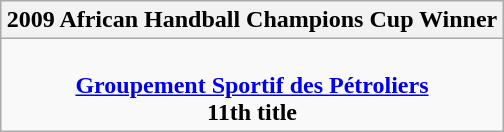<table class=wikitable style="text-align:center; margin:auto">
<tr>
<th>2009 African Handball Champions Cup Winner</th>
</tr>
<tr>
<td><br><strong><a href='#'>Groupement Sportif des Pétroliers</a></strong><br><strong>11th title</strong></td>
</tr>
</table>
